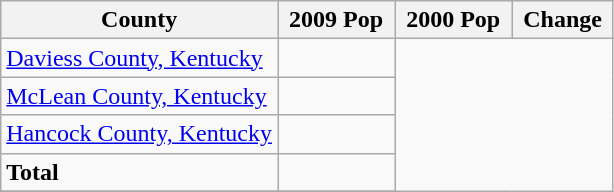<table class=wikitable>
<tr>
<th>County</th>
<th> 2009 Pop </th>
<th> 2000 Pop </th>
<th> Change </th>
</tr>
<tr>
<td><a href='#'>Daviess County, Kentucky</a></td>
<td></td>
</tr>
<tr>
<td><a href='#'>McLean County, Kentucky</a></td>
<td></td>
</tr>
<tr>
<td><a href='#'>Hancock County, Kentucky</a></td>
<td></td>
</tr>
<tr>
<td><strong>Total</strong></td>
<td></td>
</tr>
<tr>
</tr>
</table>
